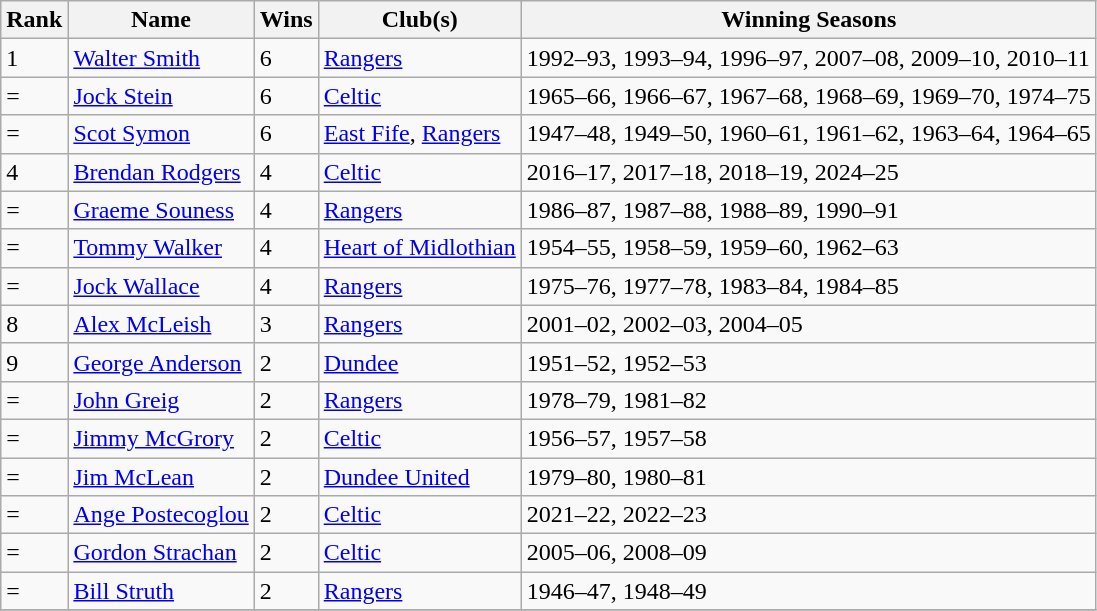<table class="wikitable">
<tr>
<th>Rank</th>
<th>Name</th>
<th>Wins</th>
<th>Club(s)</th>
<th>Winning Seasons</th>
</tr>
<tr>
<td>1</td>
<td><a href='#'>Walter Smith</a></td>
<td>6</td>
<td><a href='#'>Rangers</a></td>
<td>1992–93, 1993–94, 1996–97, 2007–08, 2009–10, 2010–11</td>
</tr>
<tr>
<td>=</td>
<td><a href='#'>Jock Stein</a></td>
<td>6</td>
<td><a href='#'>Celtic</a></td>
<td>1965–66, 1966–67, 1967–68, 1968–69, 1969–70, 1974–75</td>
</tr>
<tr>
<td>=</td>
<td><a href='#'>Scot Symon</a></td>
<td>6</td>
<td><a href='#'>East Fife</a>, <a href='#'>Rangers</a></td>
<td>1947–48, 1949–50, 1960–61, 1961–62, 1963–64, 1964–65</td>
</tr>
<tr>
<td>4</td>
<td><a href='#'>Brendan Rodgers</a></td>
<td>4</td>
<td><a href='#'>Celtic</a></td>
<td>2016–17, 2017–18, 2018–19, 2024–25</td>
</tr>
<tr>
<td>=</td>
<td><a href='#'>Graeme Souness</a></td>
<td>4</td>
<td><a href='#'>Rangers</a></td>
<td>1986–87, 1987–88, 1988–89, 1990–91</td>
</tr>
<tr>
<td>=</td>
<td><a href='#'>Tommy Walker</a></td>
<td>4</td>
<td><a href='#'>Heart of Midlothian</a></td>
<td>1954–55, 1958–59, 1959–60, 1962–63</td>
</tr>
<tr>
<td>=</td>
<td><a href='#'>Jock Wallace</a></td>
<td>4</td>
<td><a href='#'>Rangers</a></td>
<td>1975–76, 1977–78, 1983–84, 1984–85</td>
</tr>
<tr>
<td>8</td>
<td><a href='#'>Alex McLeish</a></td>
<td>3</td>
<td><a href='#'>Rangers</a></td>
<td>2001–02, 2002–03, 2004–05</td>
</tr>
<tr>
<td>9</td>
<td><a href='#'>George Anderson</a></td>
<td>2</td>
<td><a href='#'>Dundee</a></td>
<td>1951–52, 1952–53</td>
</tr>
<tr>
<td>=</td>
<td><a href='#'>John Greig</a></td>
<td>2</td>
<td><a href='#'>Rangers</a></td>
<td>1978–79, 1981–82</td>
</tr>
<tr>
<td>=</td>
<td><a href='#'>Jimmy McGrory</a></td>
<td>2</td>
<td><a href='#'>Celtic</a></td>
<td>1956–57, 1957–58</td>
</tr>
<tr>
<td>=</td>
<td><a href='#'>Jim McLean</a></td>
<td>2</td>
<td><a href='#'>Dundee United</a></td>
<td>1979–80, 1980–81</td>
</tr>
<tr>
<td>=</td>
<td><a href='#'>Ange Postecoglou</a></td>
<td>2</td>
<td><a href='#'>Celtic</a></td>
<td>2021–22, 2022–23</td>
</tr>
<tr>
<td>=</td>
<td><a href='#'>Gordon Strachan</a></td>
<td>2</td>
<td><a href='#'>Celtic</a></td>
<td>2005–06, 2008–09</td>
</tr>
<tr>
<td>=</td>
<td><a href='#'>Bill Struth</a></td>
<td>2</td>
<td><a href='#'>Rangers</a></td>
<td>1946–47, 1948–49</td>
</tr>
<tr>
</tr>
</table>
